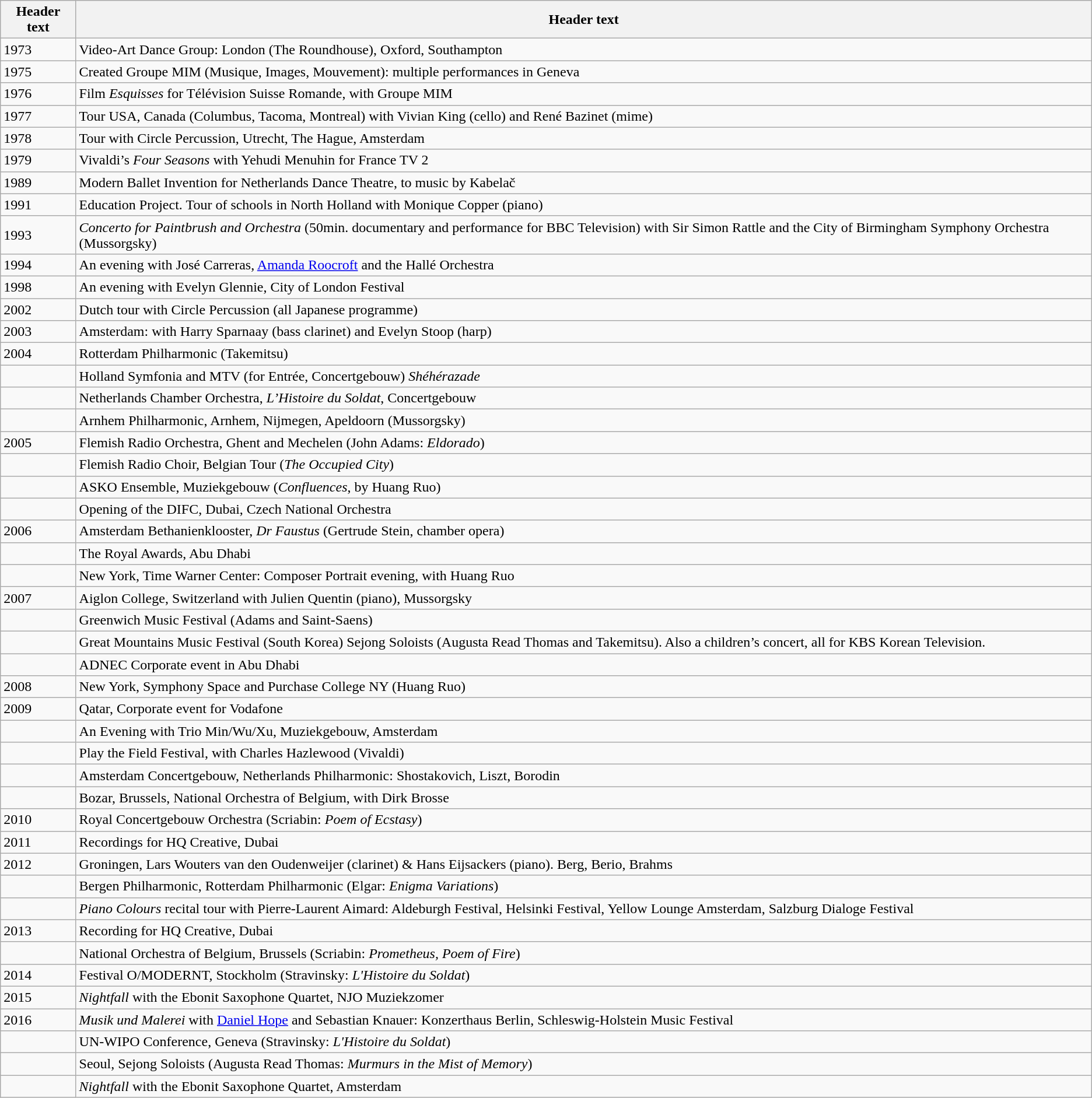<table class="wikitable">
<tr>
<th>Header text</th>
<th>Header text</th>
</tr>
<tr>
<td>1973</td>
<td>Video-Art Dance Group: London (The Roundhouse), Oxford, Southampton</td>
</tr>
<tr>
<td>1975</td>
<td>Created Groupe MIM (Musique, Images, Mouvement): multiple performances in Geneva</td>
</tr>
<tr>
<td>1976</td>
<td>Film <em>Esquisses</em> for Télévision Suisse Romande, with Groupe MIM</td>
</tr>
<tr>
<td>1977</td>
<td>Tour USA, Canada (Columbus, Tacoma, Montreal) with Vivian King (cello) and René Bazinet (mime)</td>
</tr>
<tr>
<td>1978</td>
<td>Tour with Circle Percussion, Utrecht, The Hague, Amsterdam</td>
</tr>
<tr>
<td>1979</td>
<td>Vivaldi’s <em>Four Seasons</em> with Yehudi Menuhin for France TV 2</td>
</tr>
<tr>
<td>1989</td>
<td>Modern Ballet Invention for Netherlands Dance Theatre, to music by Kabelač</td>
</tr>
<tr>
<td>1991</td>
<td>Education Project. Tour of schools in North Holland with Monique Copper (piano)</td>
</tr>
<tr>
<td>1993</td>
<td><em>Concerto for Paintbrush and Orchestra</em> (50min. documentary and performance for BBC Television) with Sir Simon Rattle and the City of Birmingham Symphony Orchestra (Mussorgsky)</td>
</tr>
<tr>
<td>1994</td>
<td>An evening with José Carreras, <a href='#'>Amanda Roocroft</a> and the Hallé Orchestra</td>
</tr>
<tr>
<td>1998</td>
<td>An evening with Evelyn Glennie, City of London Festival</td>
</tr>
<tr>
<td>2002</td>
<td>Dutch tour with Circle Percussion (all Japanese programme)</td>
</tr>
<tr>
<td>2003</td>
<td>Amsterdam: with Harry Sparnaay (bass clarinet) and Evelyn Stoop (harp)</td>
</tr>
<tr>
<td>2004</td>
<td>Rotterdam Philharmonic (Takemitsu)</td>
</tr>
<tr>
<td></td>
<td>Holland Symfonia and MTV (for Entrée, Concertgebouw) <em>Shéhérazade</em></td>
</tr>
<tr>
<td></td>
<td>Netherlands Chamber Orchestra, <em>L’Histoire du Soldat</em>, Concertgebouw</td>
</tr>
<tr>
<td></td>
<td>Arnhem Philharmonic, Arnhem, Nijmegen, Apeldoorn  (Mussorgsky)</td>
</tr>
<tr>
<td>2005</td>
<td>Flemish Radio Orchestra, Ghent and Mechelen (John Adams: <em>Eldorado</em>)</td>
</tr>
<tr>
<td></td>
<td>Flemish Radio Choir, Belgian Tour (<em>The Occupied City</em>)</td>
</tr>
<tr>
<td></td>
<td>ASKO Ensemble, Muziekgebouw (<em>Confluences</em>, by Huang Ruo)</td>
</tr>
<tr>
<td></td>
<td>Opening of the DIFC, Dubai, Czech National Orchestra</td>
</tr>
<tr>
<td>2006</td>
<td>Amsterdam Bethanienklooster, <em>Dr Faustus</em> (Gertrude Stein, chamber opera)</td>
</tr>
<tr>
<td></td>
<td>The Royal Awards, Abu Dhabi</td>
</tr>
<tr>
<td></td>
<td>New York, Time Warner Center: Composer Portrait evening, with Huang Ruo</td>
</tr>
<tr>
<td>2007</td>
<td>Aiglon College, Switzerland with Julien Quentin (piano), Mussorgsky</td>
</tr>
<tr>
<td></td>
<td>Greenwich Music Festival (Adams and Saint-Saens)</td>
</tr>
<tr>
<td></td>
<td>Great Mountains Music Festival (South Korea) Sejong Soloists (Augusta Read Thomas and Takemitsu).  Also a children’s concert, all for KBS Korean Television.</td>
</tr>
<tr>
<td></td>
<td>ADNEC Corporate event in Abu Dhabi</td>
</tr>
<tr>
<td>2008</td>
<td>New York, Symphony Space and Purchase College NY (Huang Ruo)</td>
</tr>
<tr>
<td>2009</td>
<td>Qatar, Corporate event for Vodafone</td>
</tr>
<tr>
<td></td>
<td>An Evening with Trio Min/Wu/Xu, Muziekgebouw, Amsterdam</td>
</tr>
<tr>
<td></td>
<td>Play the Field Festival, with Charles Hazlewood (Vivaldi)</td>
</tr>
<tr>
<td></td>
<td>Amsterdam Concertgebouw, Netherlands Philharmonic: Shostakovich, Liszt, Borodin</td>
</tr>
<tr>
<td></td>
<td>Bozar, Brussels, National Orchestra of Belgium, with Dirk Brosse</td>
</tr>
<tr>
<td>2010</td>
<td>Royal Concertgebouw Orchestra (Scriabin: <em>Poem of Ecstasy</em>)</td>
</tr>
<tr>
<td>2011</td>
<td>Recordings for HQ Creative, Dubai</td>
</tr>
<tr>
<td>2012</td>
<td>Groningen, Lars Wouters van den Oudenweijer (clarinet) & Hans Eijsackers (piano). Berg, Berio, Brahms</td>
</tr>
<tr>
<td></td>
<td>Bergen Philharmonic, Rotterdam Philharmonic (Elgar: <em>Enigma Variations</em>)</td>
</tr>
<tr>
<td></td>
<td><em>Piano Colours</em> recital tour with Pierre-Laurent Aimard: Aldeburgh Festival, Helsinki Festival, Yellow Lounge Amsterdam, Salzburg Dialoge Festival</td>
</tr>
<tr>
<td>2013</td>
<td>Recording for HQ Creative, Dubai</td>
</tr>
<tr>
<td></td>
<td>National Orchestra of Belgium, Brussels (Scriabin: <em>Prometheus, Poem of Fire</em>)</td>
</tr>
<tr>
<td>2014</td>
<td>Festival O/MODERNT, Stockholm (Stravinsky: <em>L'Histoire du Soldat</em>)</td>
</tr>
<tr>
<td>2015</td>
<td><em>Nightfall</em> with the Ebonit Saxophone Quartet, NJO Muziekzomer</td>
</tr>
<tr>
<td>2016</td>
<td><em>Musik und Malerei</em> with <a href='#'>Daniel Hope</a> and Sebastian Knauer: Konzerthaus Berlin, Schleswig-Holstein Music Festival</td>
</tr>
<tr>
<td></td>
<td>UN-WIPO Conference, Geneva (Stravinsky: <em>L'Histoire du Soldat</em>)</td>
</tr>
<tr>
<td></td>
<td>Seoul, Sejong Soloists (Augusta Read Thomas: <em>Murmurs in the Mist of Memory</em>)</td>
</tr>
<tr>
<td></td>
<td><em>Nightfall</em> with the Ebonit Saxophone Quartet, Amsterdam</td>
</tr>
</table>
